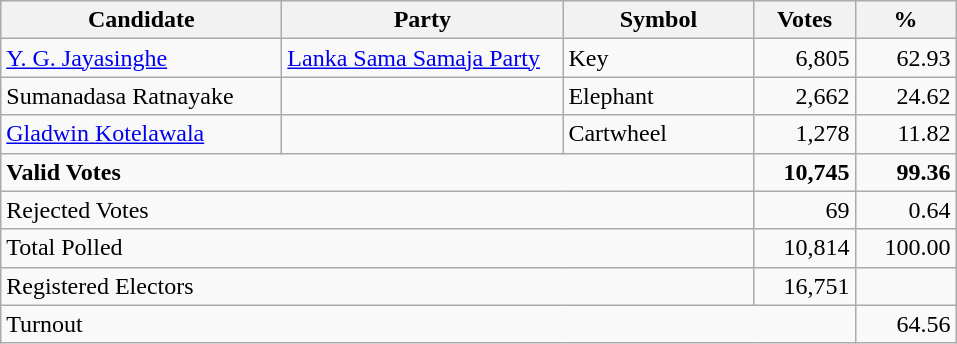<table class="wikitable" border="1" style="text-align:right;">
<tr>
<th align=left width="180">Candidate</th>
<th align=left width="180">Party</th>
<th align=left width="120">Symbol</th>
<th align=left width="60">Votes</th>
<th align=left width="60">%</th>
</tr>
<tr>
<td align=left><a href='#'>Y. G. Jayasinghe</a></td>
<td align=left><a href='#'>Lanka Sama Samaja Party</a></td>
<td align=left>Key</td>
<td>6,805</td>
<td>62.93</td>
</tr>
<tr>
<td align=left>Sumanadasa Ratnayake</td>
<td align=left></td>
<td align=left>Elephant</td>
<td>2,662</td>
<td>24.62</td>
</tr>
<tr>
<td align=left><a href='#'>Gladwin Kotelawala</a></td>
<td align=left></td>
<td align=left>Cartwheel</td>
<td>1,278</td>
<td>11.82</td>
</tr>
<tr>
<td align=left colspan=3><strong>Valid Votes</strong></td>
<td><strong>10,745</strong></td>
<td><strong>99.36</strong></td>
</tr>
<tr>
<td align=left colspan=3>Rejected Votes</td>
<td>69</td>
<td>0.64</td>
</tr>
<tr>
<td align=left colspan=3>Total Polled</td>
<td>10,814</td>
<td>100.00</td>
</tr>
<tr>
<td align=left colspan=3>Registered Electors</td>
<td>16,751</td>
<td></td>
</tr>
<tr>
<td align=left colspan=4>Turnout</td>
<td>64.56</td>
</tr>
</table>
